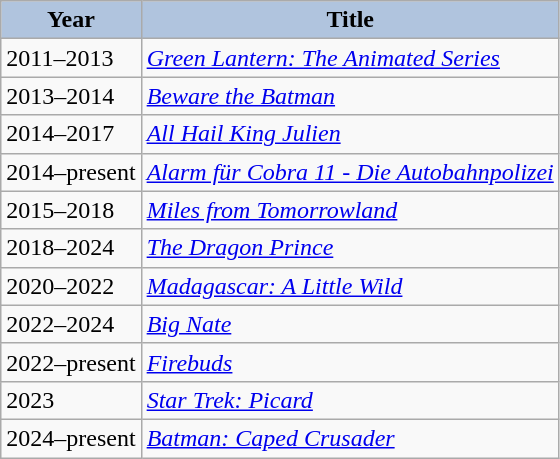<table class="wikitable">
<tr>
<th style="background:#B0C4DE;">Year</th>
<th style="background:#B0C4DE;">Title</th>
</tr>
<tr>
<td>2011–2013</td>
<td><em><a href='#'>Green Lantern: The Animated Series</a></em></td>
</tr>
<tr>
<td>2013–2014</td>
<td><em><a href='#'>Beware the Batman</a></em></td>
</tr>
<tr>
<td>2014–2017</td>
<td><em><a href='#'>All Hail King Julien</a></em></td>
</tr>
<tr>
<td>2014–present</td>
<td><em><a href='#'>Alarm für Cobra 11 - Die Autobahnpolizei</a></em></td>
</tr>
<tr>
<td>2015–2018</td>
<td><em><a href='#'>Miles from Tomorrowland</a></em></td>
</tr>
<tr>
<td>2018–2024</td>
<td><em><a href='#'>The Dragon Prince</a></em></td>
</tr>
<tr>
<td>2020–2022</td>
<td><em><a href='#'>Madagascar: A Little Wild</a></em></td>
</tr>
<tr>
<td>2022–2024</td>
<td><em><a href='#'>Big Nate</a></em></td>
</tr>
<tr>
<td>2022–present</td>
<td><em><a href='#'>Firebuds</a></em></td>
</tr>
<tr>
<td>2023</td>
<td><em><a href='#'>Star Trek: Picard</a></em></td>
</tr>
<tr>
<td>2024–present</td>
<td><em><a href='#'>Batman: Caped Crusader</a></em></td>
</tr>
</table>
